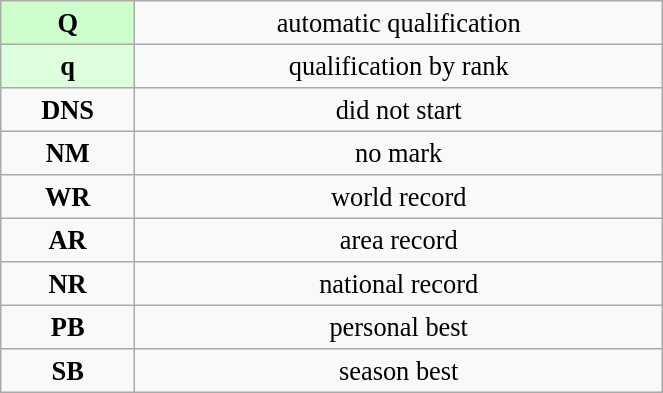<table class="wikitable" style=" text-align:center; font-size:110%;" width="35%">
<tr>
<td bgcolor="ccffcc"><strong>Q</strong></td>
<td>automatic qualification</td>
</tr>
<tr>
<td bgcolor="ddffdd"><strong>q</strong></td>
<td>qualification by rank</td>
</tr>
<tr>
<td><strong>DNS</strong></td>
<td>did not start</td>
</tr>
<tr>
<td><strong>NM</strong></td>
<td>no mark</td>
</tr>
<tr>
<td><strong>WR</strong></td>
<td>world record</td>
</tr>
<tr>
<td><strong>AR</strong></td>
<td>area record</td>
</tr>
<tr>
<td><strong>NR</strong></td>
<td>national record</td>
</tr>
<tr>
<td><strong>PB</strong></td>
<td>personal best</td>
</tr>
<tr>
<td><strong>SB</strong></td>
<td>season best</td>
</tr>
</table>
